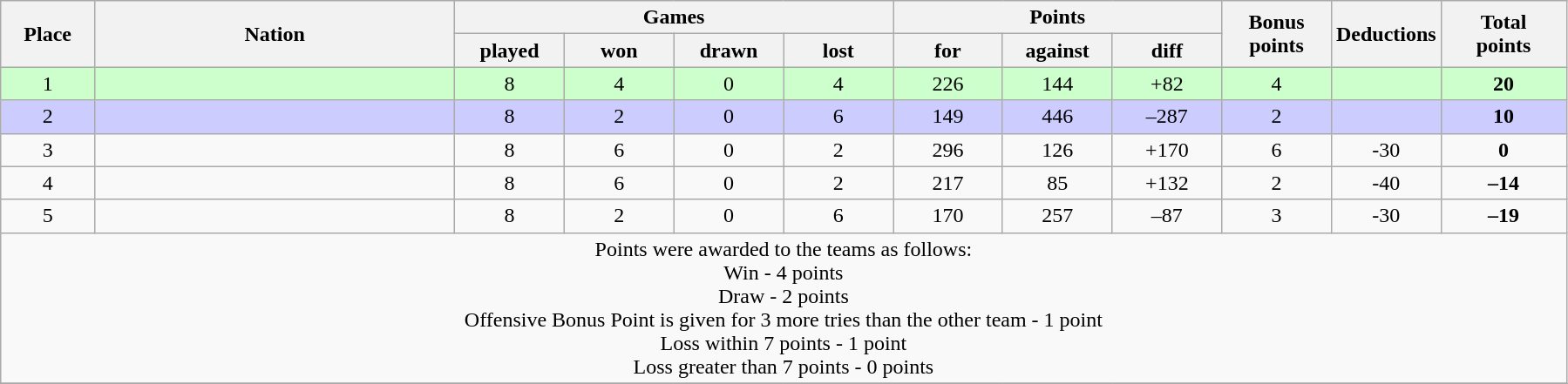<table class="wikitable">
<tr>
<th rowspan=2 width="6%">Place</th>
<th rowspan=2 width="23%">Nation</th>
<th colspan=4 width="28%">Games</th>
<th colspan=3 width="21%">Points</th>
<th rowspan=2 width="7%">Bonus<br>points</th>
<th rowspan=2 width="7%">Deductions</th>
<th rowspan=2 width="10%">Total<br>points</th>
</tr>
<tr>
<th width="7%">played</th>
<th width="7%">won</th>
<th width="7%">drawn</th>
<th width="7%">lost</th>
<th width="7%">for</th>
<th width="7%">against</th>
<th width="7%">diff</th>
</tr>
<tr align=center bgcolor=ccffcc>
<td>1</td>
<td align=left></td>
<td>8</td>
<td>4</td>
<td>0</td>
<td>4</td>
<td>226</td>
<td>144</td>
<td>+82</td>
<td>4</td>
<td></td>
<td><strong>20</strong></td>
</tr>
<tr align=center bgcolor="#ccccff">
<td>2</td>
<td align=left></td>
<td>8</td>
<td>2</td>
<td>0</td>
<td>6</td>
<td>149</td>
<td>446</td>
<td>–287</td>
<td>2</td>
<td></td>
<td><strong>10</strong></td>
</tr>
<tr align=center>
<td>3</td>
<td align=left></td>
<td>8</td>
<td>6</td>
<td>0</td>
<td>2</td>
<td>296</td>
<td>126</td>
<td>+170</td>
<td>6</td>
<td>-30</td>
<td><strong> 0</strong></td>
</tr>
<tr align=center>
<td>4</td>
<td align=left></td>
<td>8</td>
<td>6</td>
<td>0</td>
<td>2</td>
<td>217</td>
<td>85</td>
<td>+132</td>
<td>2</td>
<td>-40</td>
<td><strong>–14</strong></td>
</tr>
<tr align=center>
<td>5</td>
<td align=left></td>
<td>8</td>
<td>2</td>
<td>0</td>
<td>6</td>
<td>170</td>
<td>257</td>
<td>–87</td>
<td>3</td>
<td>-30</td>
<td><strong>–19</strong></td>
</tr>
<tr>
<td colspan="100%" style="text-align:center;">Points were awarded to the teams as follows:<br>Win - 4 points<br>Draw - 2 points<br> Offensive Bonus Point is given for 3 more tries than the other team - 1 point<br> Loss within 7 points - 1 point<br>Loss greater than 7 points - 0 points<br></td>
</tr>
<tr>
</tr>
</table>
